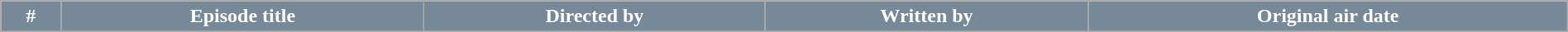<table class="wikitable plainrowheaders" style="margin: auto; width: 100%">
<tr>
<th style="background:#778899; color:#fff;">#</th>
<th style="background:#778899; color:#fff;">Episode title</th>
<th style="background:#778899; color:#fff;">Directed by</th>
<th style="background:#778899; color:#fff;">Written by</th>
<th style="background:#778899; color:#fff;">Original air date</th>
</tr>
<tr>
</tr>
</table>
